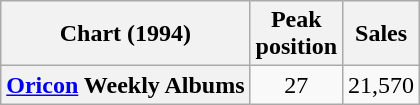<table class="wikitable sortable plainrowheaders">
<tr>
<th scope="col">Chart (1994)</th>
<th scope="col">Peak<br>position</th>
<th scope="col">Sales</th>
</tr>
<tr>
<th scope="row"><a href='#'>Oricon</a> Weekly Albums</th>
<td align="center">27</td>
<td align="center">21,570</td>
</tr>
</table>
